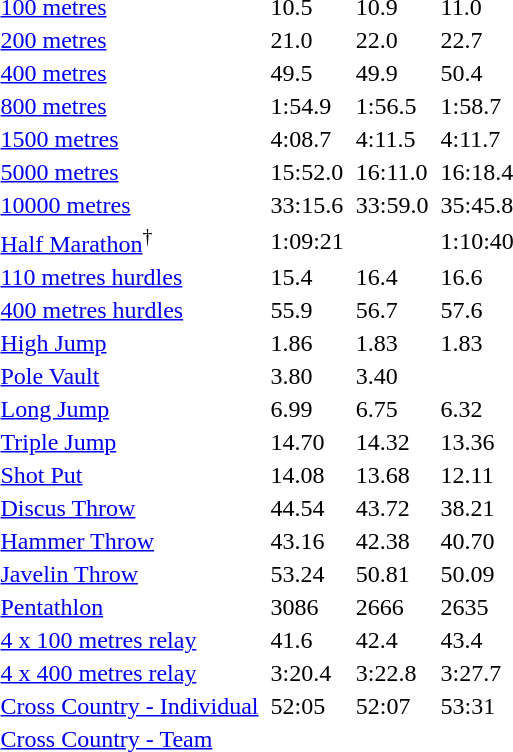<table>
<tr>
<td><a href='#'>100 metres</a></td>
<td></td>
<td>10.5</td>
<td></td>
<td>10.9</td>
<td></td>
<td>11.0</td>
</tr>
<tr>
<td><a href='#'>200 metres</a></td>
<td></td>
<td>21.0</td>
<td></td>
<td>22.0</td>
<td></td>
<td>22.7</td>
</tr>
<tr>
<td><a href='#'>400 metres</a></td>
<td></td>
<td>49.5</td>
<td></td>
<td>49.9</td>
<td></td>
<td>50.4</td>
</tr>
<tr>
<td><a href='#'>800 metres</a></td>
<td></td>
<td>1:54.9</td>
<td></td>
<td>1:56.5</td>
<td></td>
<td>1:58.7</td>
</tr>
<tr>
<td><a href='#'>1500 metres</a></td>
<td></td>
<td>4:08.7</td>
<td></td>
<td>4:11.5</td>
<td></td>
<td>4:11.7</td>
</tr>
<tr>
<td><a href='#'>5000 metres</a></td>
<td></td>
<td>15:52.0</td>
<td></td>
<td>16:11.0</td>
<td></td>
<td>16:18.4</td>
</tr>
<tr>
<td><a href='#'>10000 metres</a></td>
<td></td>
<td>33:15.6</td>
<td></td>
<td>33:59.0</td>
<td></td>
<td>35:45.8</td>
</tr>
<tr>
<td><a href='#'>Half Marathon</a><sup>†</sup></td>
<td></td>
<td>1:09:21</td>
<td></td>
<td></td>
<td></td>
<td>1:10:40</td>
</tr>
<tr>
<td><a href='#'>110 metres hurdles</a></td>
<td></td>
<td>15.4</td>
<td></td>
<td>16.4</td>
<td></td>
<td>16.6</td>
</tr>
<tr>
<td><a href='#'>400 metres hurdles</a></td>
<td></td>
<td>55.9</td>
<td></td>
<td>56.7</td>
<td></td>
<td>57.6</td>
</tr>
<tr>
<td><a href='#'>High Jump</a></td>
<td></td>
<td>1.86</td>
<td></td>
<td>1.83</td>
<td></td>
<td>1.83</td>
</tr>
<tr>
<td><a href='#'>Pole Vault</a></td>
<td></td>
<td>3.80</td>
<td> <br> </td>
<td>3.40</td>
<td></td>
</tr>
<tr>
<td><a href='#'>Long Jump</a></td>
<td></td>
<td>6.99</td>
<td></td>
<td>6.75</td>
<td></td>
<td>6.32</td>
</tr>
<tr>
<td><a href='#'>Triple Jump</a></td>
<td></td>
<td>14.70</td>
<td></td>
<td>14.32</td>
<td></td>
<td>13.36</td>
</tr>
<tr>
<td><a href='#'>Shot Put</a></td>
<td></td>
<td>14.08</td>
<td></td>
<td>13.68</td>
<td></td>
<td>12.11</td>
</tr>
<tr>
<td><a href='#'>Discus Throw</a></td>
<td></td>
<td>44.54</td>
<td></td>
<td>43.72</td>
<td></td>
<td>38.21</td>
</tr>
<tr>
<td><a href='#'>Hammer Throw</a></td>
<td></td>
<td>43.16</td>
<td></td>
<td>42.38</td>
<td></td>
<td>40.70</td>
</tr>
<tr>
<td><a href='#'>Javelin Throw</a></td>
<td></td>
<td>53.24</td>
<td></td>
<td>50.81</td>
<td></td>
<td>50.09</td>
</tr>
<tr>
<td><a href='#'>Pentathlon</a></td>
<td></td>
<td>3086</td>
<td></td>
<td>2666</td>
<td></td>
<td>2635</td>
</tr>
<tr>
<td><a href='#'>4 x 100 metres relay</a></td>
<td></td>
<td>41.6</td>
<td></td>
<td>42.4</td>
<td></td>
<td>43.4</td>
</tr>
<tr>
<td><a href='#'>4 x 400 metres relay</a></td>
<td></td>
<td>3:20.4</td>
<td></td>
<td>3:22.8</td>
<td></td>
<td>3:27.7</td>
</tr>
<tr>
<td><a href='#'>Cross Country - Individual</a></td>
<td></td>
<td>52:05</td>
<td></td>
<td>52:07</td>
<td></td>
<td>53:31</td>
</tr>
<tr>
<td><a href='#'>Cross Country - Team</a></td>
<td></td>
<td></td>
<td></td>
<td></td>
<td></td>
<td></td>
</tr>
</table>
